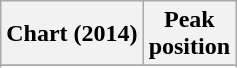<table class="wikitable plainrowheaders sortable" border="1">
<tr>
<th scope="col">Chart (2014)</th>
<th scope="col">Peak<br>position</th>
</tr>
<tr>
</tr>
<tr>
</tr>
<tr>
</tr>
</table>
